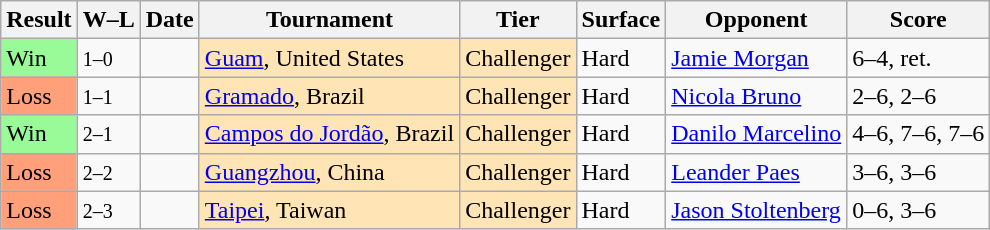<table class="sortable wikitable">
<tr>
<th>Result</th>
<th class="unsortable">W–L</th>
<th>Date</th>
<th>Tournament</th>
<th>Tier</th>
<th>Surface</th>
<th>Opponent</th>
<th class="unsortable">Score</th>
</tr>
<tr>
<td style="background:#98fb98;">Win</td>
<td><small>1–0</small></td>
<td></td>
<td style="background:moccasin;"><a href='#'>Guam</a>, United States</td>
<td style="background:moccasin;">Challenger</td>
<td>Hard</td>
<td> <a href='#'>Jamie Morgan</a></td>
<td>6–4, ret.</td>
</tr>
<tr>
<td style="background:#ffa07a;">Loss</td>
<td><small>1–1</small></td>
<td></td>
<td style="background:moccasin;"><a href='#'>Gramado</a>, Brazil</td>
<td style="background:moccasin;">Challenger</td>
<td>Hard</td>
<td> <a href='#'>Nicola Bruno</a></td>
<td>2–6, 2–6</td>
</tr>
<tr>
<td style="background:#98fb98;">Win</td>
<td><small>2–1</small></td>
<td></td>
<td style="background:moccasin;"><a href='#'>Campos do Jordão</a>, Brazil</td>
<td style="background:moccasin;">Challenger</td>
<td>Hard</td>
<td> <a href='#'>Danilo Marcelino</a></td>
<td>4–6, 7–6, 7–6</td>
</tr>
<tr>
<td style="background:#ffa07a;">Loss</td>
<td><small>2–2</small></td>
<td></td>
<td style="background:moccasin;"><a href='#'>Guangzhou</a>, China</td>
<td style="background:moccasin;">Challenger</td>
<td>Hard</td>
<td> <a href='#'>Leander Paes</a></td>
<td>3–6, 3–6</td>
</tr>
<tr>
<td style="background:#ffa07a;">Loss</td>
<td><small>2–3</small></td>
<td></td>
<td style="background:moccasin;"><a href='#'>Taipei</a>, Taiwan</td>
<td style="background:moccasin;">Challenger</td>
<td>Hard</td>
<td> <a href='#'>Jason Stoltenberg</a></td>
<td>0–6, 3–6</td>
</tr>
</table>
